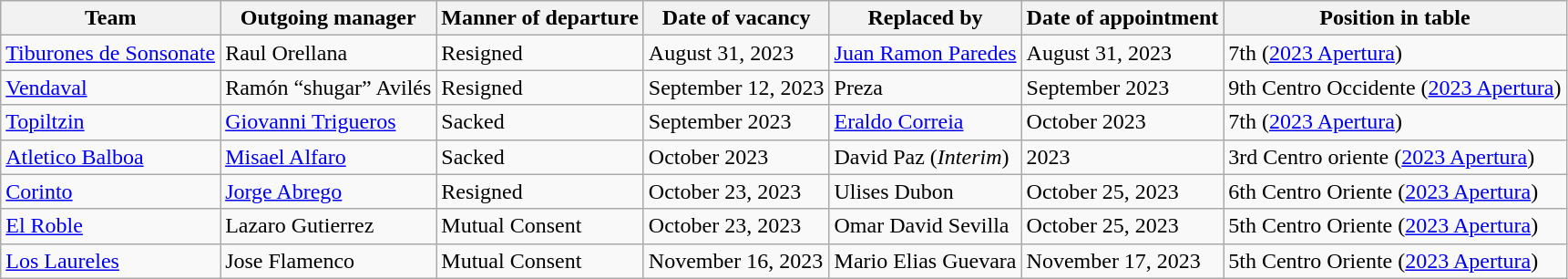<table class="wikitable">
<tr>
<th>Team</th>
<th>Outgoing manager</th>
<th>Manner of departure</th>
<th>Date of vacancy</th>
<th>Replaced by</th>
<th>Date of appointment</th>
<th>Position in table</th>
</tr>
<tr>
<td><a href='#'>Tiburones de Sonsonate</a></td>
<td> Raul Orellana</td>
<td>Resigned</td>
<td>August 31, 2023</td>
<td> <a href='#'>Juan Ramon Paredes</a></td>
<td>August 31, 2023</td>
<td>7th (<a href='#'>2023 Apertura</a>)</td>
</tr>
<tr>
<td><a href='#'>Vendaval</a></td>
<td> Ramón “shugar” Avilés</td>
<td>Resigned</td>
<td>September 12, 2023</td>
<td> Preza</td>
<td>September 2023</td>
<td>9th Centro Occidente (<a href='#'>2023 Apertura</a>)</td>
</tr>
<tr>
<td><a href='#'>Topiltzin</a></td>
<td> <a href='#'>Giovanni Trigueros</a></td>
<td>Sacked</td>
<td>September 2023</td>
<td> <a href='#'>Eraldo Correia</a></td>
<td>October 2023</td>
<td>7th (<a href='#'>2023 Apertura</a>)</td>
</tr>
<tr>
<td><a href='#'>Atletico Balboa</a></td>
<td> <a href='#'>Misael Alfaro</a></td>
<td>Sacked</td>
<td>October 2023</td>
<td> David Paz (<em>Interim</em>)</td>
<td>2023</td>
<td>3rd Centro oriente (<a href='#'>2023 Apertura</a>)</td>
</tr>
<tr>
<td><a href='#'>Corinto</a></td>
<td> <a href='#'>Jorge Abrego</a></td>
<td>Resigned</td>
<td>October 23, 2023</td>
<td> Ulises Dubon</td>
<td>October 25, 2023</td>
<td>6th Centro Oriente  (<a href='#'>2023 Apertura</a>)</td>
</tr>
<tr>
<td><a href='#'>El Roble</a></td>
<td> Lazaro Gutierrez</td>
<td>Mutual Consent</td>
<td>October 23, 2023</td>
<td>  Omar David Sevilla</td>
<td>October 25, 2023</td>
<td>5th Centro Oriente (<a href='#'>2023 Apertura</a>)</td>
</tr>
<tr>
<td><a href='#'>Los Laureles</a></td>
<td> Jose Flamenco</td>
<td>Mutual Consent</td>
<td>November 16, 2023</td>
<td> Mario Elias Guevara</td>
<td>November 17, 2023</td>
<td>5th Centro Oriente (<a href='#'>2023 Apertura</a>)</td>
</tr>
</table>
